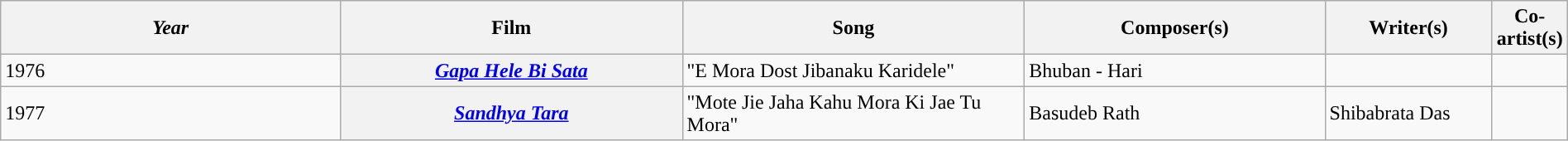<table class="wikitable plainrowheaders" style="width:100%;" textcolor:#000;">
<tr style="background:#b0e0e66;">
<th scope=”col" style="width:23%;"><em>Year</em></th>
<th scope="col" style="width:23%;"><strong>Film</strong></th>
<th scope="col" style="width:23%;"><strong>Song</strong></th>
<th scope="col" style="width:20%;"><strong>Composer(s)</strong></th>
<th scope="col" style="width:16%;"><strong>Writer(s)</strong></th>
<th scope="col" style="width:18%;"><strong>Co-artist(s)</strong></th>
</tr>
<tr>
<td>1976</td>
<th><em><a href='#'>Gapa Hele Bi Sata</a></em></th>
<td>"E Mora Dost Jibanaku Karidele"</td>
<td>Bhuban - Hari</td>
<td></td>
<td></td>
</tr>
<tr>
<td>1977</td>
<th><em><a href='#'>Sandhya Tara</a></em></th>
<td>"Mote Jie Jaha Kahu Mora Ki Jae Tu Mora"</td>
<td>Basudeb Rath</td>
<td>Shibabrata Das</td>
<td></td>
</tr>
</table>
